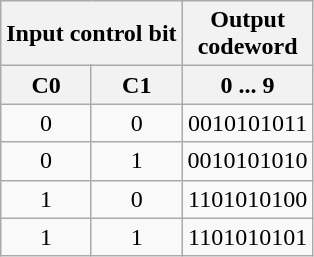<table class="wikitable" style="text-align:center;">
<tr>
<th colspan="2">Input control bit</th>
<th>Output<br>codeword<br></th>
</tr>
<tr>
<th>C0</th>
<th>C1</th>
<th>0 ... 9</th>
</tr>
<tr>
<td>0</td>
<td>0</td>
<td>0010101011</td>
</tr>
<tr>
<td>0</td>
<td>1</td>
<td>0010101010</td>
</tr>
<tr>
<td>1</td>
<td>0</td>
<td>1101010100</td>
</tr>
<tr>
<td>1</td>
<td>1</td>
<td>1101010101</td>
</tr>
</table>
